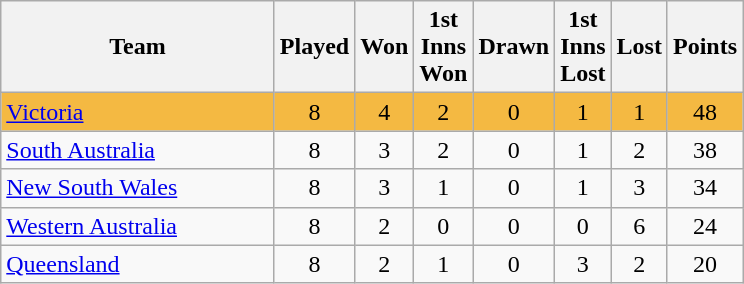<table class="wikitable" style="text-align:center;">
<tr>
<th width=175>Team</th>
<th style="width:30px;" abbr="Played">Played</th>
<th style="width:30px;" abbr="Won">Won</th>
<th style="width:30px;" abbr="1stWon">1st Inns Won</th>
<th style="width:30px;" abbr="Drawn">Drawn</th>
<th style="width:30px;" abbr="1stLost">1st Inns Lost</th>
<th style="width:30px;" abbr="Lost">Lost</th>
<th style="width:30px;" abbr="Points">Points</th>
</tr>
<tr style="background:#f4b942;">
<td style="text-align:left;"><a href='#'>Victoria</a></td>
<td>8</td>
<td>4</td>
<td>2</td>
<td>0</td>
<td>1</td>
<td>1</td>
<td>48</td>
</tr>
<tr>
<td style="text-align:left;"><a href='#'>South Australia</a></td>
<td>8</td>
<td>3</td>
<td>2</td>
<td>0</td>
<td>1</td>
<td>2</td>
<td>38</td>
</tr>
<tr>
<td style="text-align:left;"><a href='#'>New South Wales</a></td>
<td>8</td>
<td>3</td>
<td>1</td>
<td>0</td>
<td>1</td>
<td>3</td>
<td>34</td>
</tr>
<tr>
<td style="text-align:left;"><a href='#'>Western Australia</a></td>
<td>8</td>
<td>2</td>
<td>0</td>
<td>0</td>
<td>0</td>
<td>6</td>
<td>24</td>
</tr>
<tr>
<td style="text-align:left;"><a href='#'>Queensland</a></td>
<td>8</td>
<td>2</td>
<td>1</td>
<td>0</td>
<td>3</td>
<td>2</td>
<td>20</td>
</tr>
</table>
